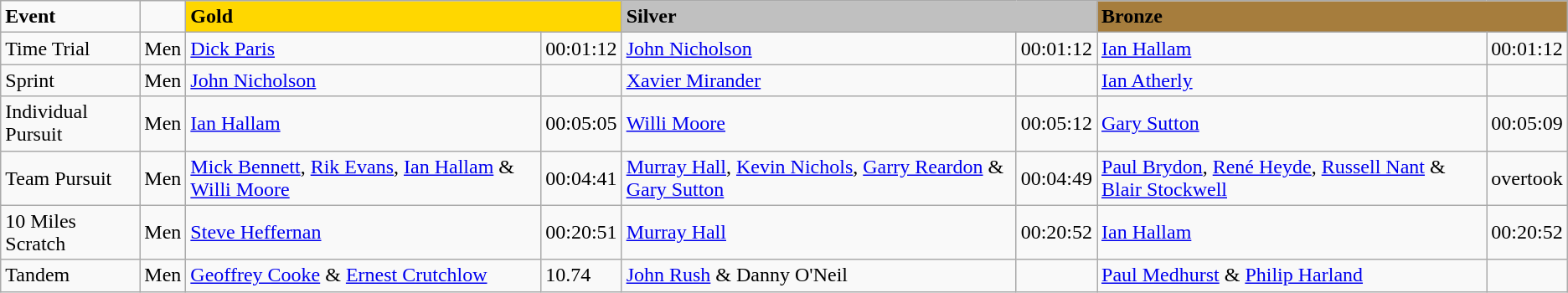<table class="wikitable">
<tr>
<td><strong>Event</strong></td>
<td></td>
<td !align="center" bgcolor="gold" colspan="2"><strong>Gold</strong></td>
<td !align="center" bgcolor="silver" colspan="2"><strong>Silver</strong></td>
<td !align="center" bgcolor="#a67d3d" colspan="2"><strong>Bronze</strong></td>
</tr>
<tr>
<td>Time Trial</td>
<td>Men</td>
<td> <a href='#'>Dick Paris</a></td>
<td>00:01:12</td>
<td> <a href='#'>John Nicholson</a></td>
<td>00:01:12</td>
<td> <a href='#'>Ian Hallam</a></td>
<td>00:01:12</td>
</tr>
<tr>
<td>Sprint</td>
<td>Men</td>
<td> <a href='#'>John Nicholson</a></td>
<td></td>
<td> <a href='#'>Xavier Mirander</a></td>
<td></td>
<td> <a href='#'>Ian Atherly</a></td>
<td></td>
</tr>
<tr>
<td>Individual Pursuit</td>
<td>Men</td>
<td> <a href='#'>Ian Hallam</a></td>
<td>00:05:05</td>
<td> <a href='#'>Willi Moore</a></td>
<td>00:05:12</td>
<td> <a href='#'>Gary Sutton</a></td>
<td>00:05:09</td>
</tr>
<tr>
<td>Team Pursuit</td>
<td>Men</td>
<td> <a href='#'>Mick Bennett</a>, <a href='#'>Rik Evans</a>, <a href='#'>Ian Hallam</a> & <a href='#'>Willi Moore</a></td>
<td>00:04:41</td>
<td> <a href='#'>Murray Hall</a>, <a href='#'>Kevin Nichols</a>, <a href='#'>Garry Reardon</a> & <a href='#'>Gary Sutton</a></td>
<td>00:04:49</td>
<td> <a href='#'>Paul Brydon</a>, <a href='#'>René Heyde</a>, <a href='#'>Russell Nant</a> & <a href='#'>Blair Stockwell</a></td>
<td>overtook</td>
</tr>
<tr>
<td>10 Miles Scratch</td>
<td>Men</td>
<td> <a href='#'>Steve Heffernan</a></td>
<td>00:20:51</td>
<td> <a href='#'>Murray Hall</a></td>
<td>00:20:52</td>
<td> <a href='#'>Ian Hallam</a></td>
<td>00:20:52</td>
</tr>
<tr>
<td>Tandem</td>
<td>Men</td>
<td> <a href='#'>Geoffrey Cooke</a> & <a href='#'>Ernest Crutchlow</a></td>
<td>10.74</td>
<td> <a href='#'>John Rush</a> & Danny O'Neil</td>
<td></td>
<td> <a href='#'>Paul Medhurst</a> & <a href='#'>Philip Harland</a></td>
<td></td>
</tr>
</table>
